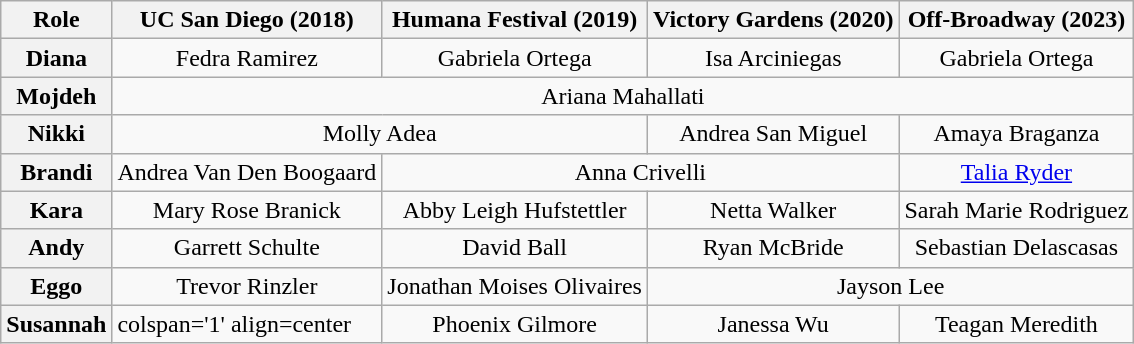<table class="wikitable">
<tr>
<th>Role</th>
<th>UC San Diego (2018)</th>
<th>Humana Festival (2019)</th>
<th>Victory Gardens (2020)</th>
<th>Off-Broadway (2023)</th>
</tr>
<tr>
<th>Diana</th>
<td colspan='1' align=center>Fedra Ramirez</td>
<td colspan='1' align=center>Gabriela Ortega</td>
<td colspan='1' align=center>Isa Arciniegas</td>
<td colspan='1' align=center>Gabriela Ortega</td>
</tr>
<tr>
<th>Mojdeh</th>
<td colspan='4' align=center>Ariana Mahallati</td>
</tr>
<tr>
<th>Nikki</th>
<td colspan='2' align=center>Molly Adea</td>
<td colspan='1' align=center>Andrea San Miguel</td>
<td colspan='1' align=center>Amaya Braganza</td>
</tr>
<tr>
<th>Brandi</th>
<td colspan='1' align=center>Andrea Van Den Boogaard</td>
<td colspan='2' align=center>Anna Crivelli</td>
<td colspan='1' align=center><a href='#'>Talia Ryder</a></td>
</tr>
<tr>
<th>Kara</th>
<td colspan='1' align=center>Mary Rose Branick</td>
<td colspan='1' align=center>Abby Leigh Hufstettler</td>
<td colspan='1' align=center>Netta Walker</td>
<td colspan='1' align=center>Sarah Marie Rodriguez</td>
</tr>
<tr>
<th>Andy</th>
<td colspan='1' align=center>Garrett Schulte</td>
<td colspan='1' align=center>David Ball</td>
<td colspan='1' align=center>Ryan McBride</td>
<td colspan='1' align=center>Sebastian Delascasas</td>
</tr>
<tr>
<th>Eggo</th>
<td colspan='1' align=center>Trevor Rinzler</td>
<td colspan='1' align=center>Jonathan Moises Olivaires</td>
<td colspan='2' align=center>Jayson Lee</td>
</tr>
<tr>
<th>Susannah</th>
<td>colspan='1' align=center </td>
<td colspan='1' align=center>Phoenix Gilmore</td>
<td colspan='1' align=center>Janessa Wu</td>
<td colspan='1' align=center>Teagan Meredith</td>
</tr>
</table>
